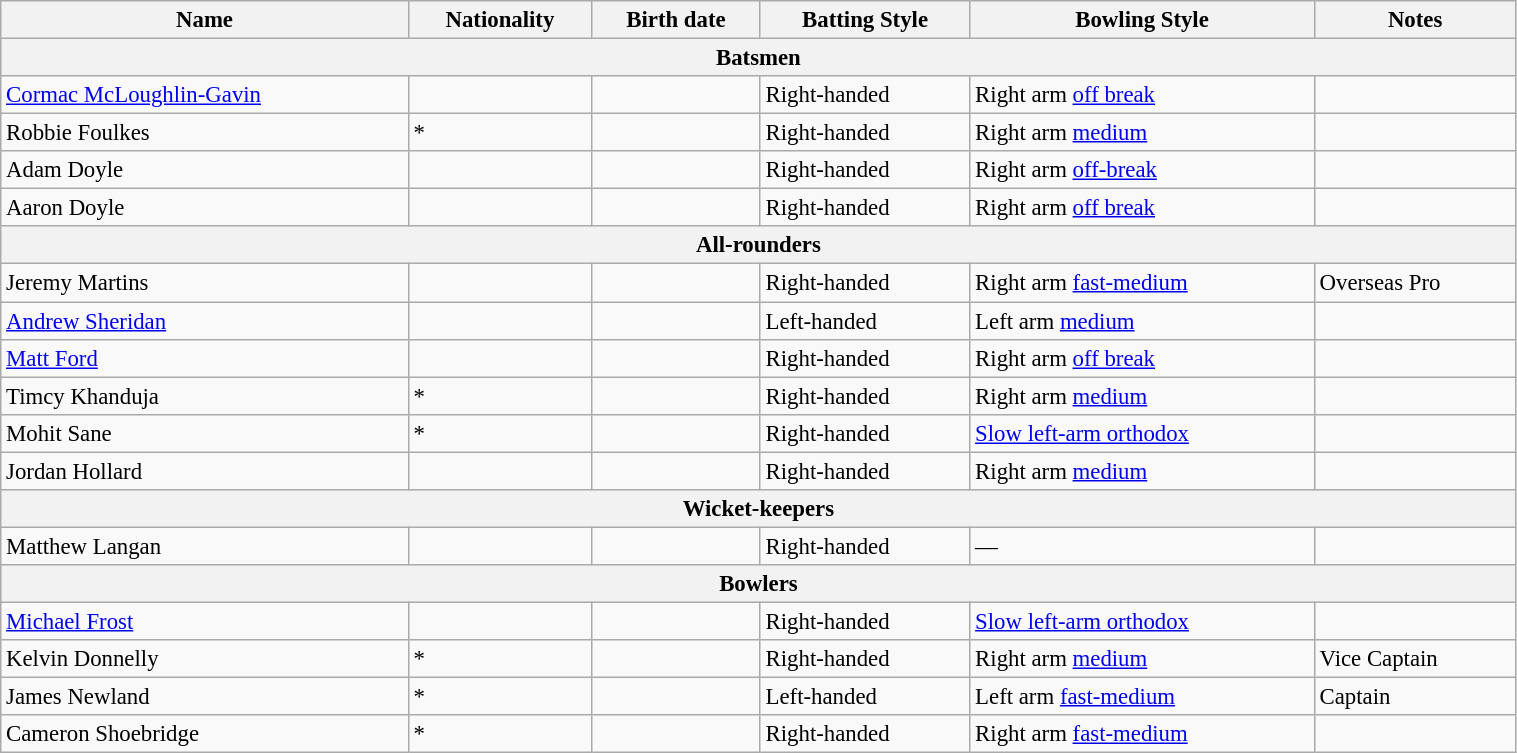<table class="wikitable"  style="font-size:95%; width:80%;">
<tr>
<th>Name</th>
<th>Nationality</th>
<th>Birth date</th>
<th>Batting Style</th>
<th>Bowling Style</th>
<th>Notes</th>
</tr>
<tr>
<th colspan="6">Batsmen</th>
</tr>
<tr>
<td><a href='#'>Cormac McLoughlin-Gavin</a></td>
<td></td>
<td></td>
<td>Right-handed</td>
<td>Right arm <a href='#'>off break</a></td>
<td></td>
</tr>
<tr>
<td>Robbie Foulkes</td>
<td>*</td>
<td></td>
<td>Right-handed</td>
<td>Right arm <a href='#'>medium</a></td>
<td></td>
</tr>
<tr>
<td>Adam Doyle</td>
<td></td>
<td></td>
<td>Right-handed</td>
<td>Right arm <a href='#'>off-break</a></td>
<td></td>
</tr>
<tr>
<td>Aaron Doyle</td>
<td></td>
<td></td>
<td>Right-handed</td>
<td>Right arm <a href='#'>off break</a></td>
<td></td>
</tr>
<tr>
<th colspan="6">All-rounders</th>
</tr>
<tr>
<td>Jeremy Martins</td>
<td></td>
<td></td>
<td>Right-handed</td>
<td>Right arm <a href='#'>fast-medium</a></td>
<td>Overseas Pro</td>
</tr>
<tr>
<td><a href='#'>Andrew Sheridan</a></td>
<td></td>
<td></td>
<td>Left-handed</td>
<td>Left arm <a href='#'>medium</a></td>
<td></td>
</tr>
<tr>
<td><a href='#'>Matt Ford</a></td>
<td></td>
<td></td>
<td>Right-handed</td>
<td>Right arm <a href='#'>off break</a></td>
<td></td>
</tr>
<tr>
<td>Timcy Khanduja</td>
<td>*</td>
<td></td>
<td>Right-handed</td>
<td>Right arm <a href='#'>medium</a></td>
<td></td>
</tr>
<tr>
<td>Mohit Sane</td>
<td>*</td>
<td></td>
<td>Right-handed</td>
<td><a href='#'>Slow left-arm orthodox</a></td>
<td></td>
</tr>
<tr>
<td>Jordan Hollard</td>
<td></td>
<td></td>
<td>Right-handed</td>
<td>Right arm <a href='#'>medium</a></td>
<td></td>
</tr>
<tr>
<th colspan="6">Wicket-keepers</th>
</tr>
<tr>
<td>Matthew Langan</td>
<td></td>
<td></td>
<td>Right-handed</td>
<td>—</td>
<td></td>
</tr>
<tr>
<th colspan="6">Bowlers</th>
</tr>
<tr>
<td><a href='#'>Michael Frost</a></td>
<td></td>
<td></td>
<td>Right-handed</td>
<td><a href='#'>Slow left-arm orthodox</a></td>
<td></td>
</tr>
<tr>
<td>Kelvin Donnelly</td>
<td>*</td>
<td></td>
<td>Right-handed</td>
<td>Right arm <a href='#'>medium</a></td>
<td>Vice Captain</td>
</tr>
<tr>
<td>James Newland</td>
<td>*</td>
<td></td>
<td>Left-handed</td>
<td>Left arm <a href='#'>fast-medium</a></td>
<td>Captain</td>
</tr>
<tr>
<td>Cameron Shoebridge</td>
<td>*</td>
<td></td>
<td>Right-handed</td>
<td>Right arm <a href='#'>fast-medium</a></td>
<td></td>
</tr>
</table>
